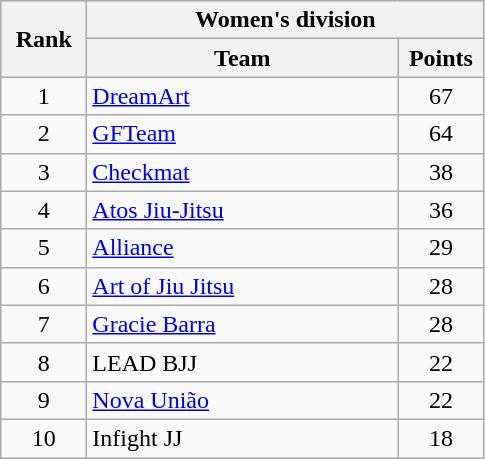<table class="wikitable" style="text-align:center;">
<tr>
<th rowspan="2" width="50">Rank</th>
<th colspan="2">Women's division</th>
</tr>
<tr>
<th width="200">Team</th>
<th width="50">Points</th>
</tr>
<tr>
<td>1</td>
<td style=text-align:left><a href='#'>DreamArt</a></td>
<td>67</td>
</tr>
<tr>
<td>2</td>
<td style=text-align:left><a href='#'>GFTeam</a></td>
<td>64</td>
</tr>
<tr>
<td>3</td>
<td style=text-align:left><a href='#'>Checkmat</a></td>
<td>38</td>
</tr>
<tr>
<td>4</td>
<td style=text-align:left><a href='#'>Atos Jiu-Jitsu</a></td>
<td>36</td>
</tr>
<tr>
<td>5</td>
<td style=text-align:left><a href='#'>Alliance</a></td>
<td>29</td>
</tr>
<tr>
<td>6</td>
<td style=text-align:left><a href='#'>Art of Jiu Jitsu</a></td>
<td>28</td>
</tr>
<tr>
<td>7</td>
<td style=text-align:left><a href='#'>Gracie Barra</a></td>
<td>28</td>
</tr>
<tr>
<td>8</td>
<td style=text-align:left>LEAD BJJ</td>
<td>22</td>
</tr>
<tr>
<td>9</td>
<td style=text-align:left><a href='#'>Nova União</a></td>
<td>22</td>
</tr>
<tr>
<td>10</td>
<td style=text-align:left>Infight JJ</td>
<td>18</td>
</tr>
</table>
